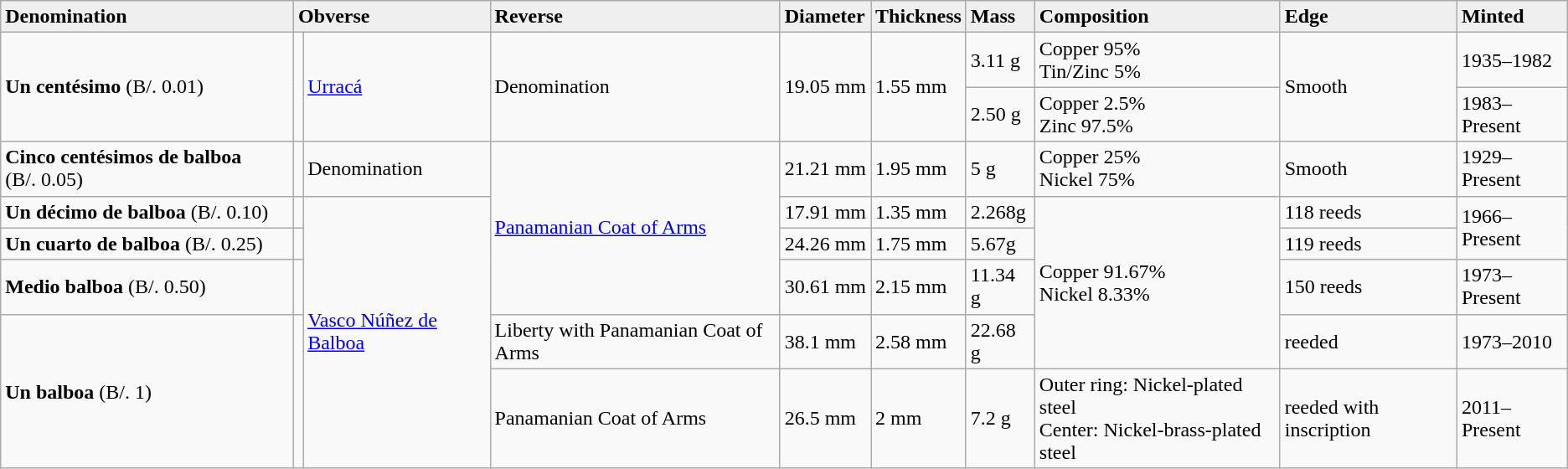<table class="wikitable">
<tr>
<th style="background:#efefef; text-align:left">Denomination</th>
<th style="background:#efefef; text-align:left" ! colspan="2">Obverse</th>
<th style="background:#efefef; text-align:left">Reverse</th>
<th style="background:#efefef; text-align:left">Diameter</th>
<th style="background:#efefef; text-align:left">Thickness</th>
<th style="background:#efefef; text-align:left">Mass</th>
<th style="background:#efefef; text-align:left">Composition</th>
<th style="background:#efefef; text-align:left">Edge</th>
<th style="background:#efefef; text-align:left">Minted</th>
</tr>
<tr>
<td rowspan="2"><strong>Un centésimo</strong> (B/. 0.01)</td>
<td rowspan="2"></td>
<td rowspan="2"><a href='#'>Urracá</a></td>
<td rowspan="2">Denomination</td>
<td rowspan="2">19.05 mm</td>
<td rowspan="2">1.55 mm</td>
<td>3.11 g</td>
<td>Copper 95%<br>Tin/Zinc 5%</td>
<td rowspan="2">Smooth</td>
<td>1935–1982</td>
</tr>
<tr>
<td>2.50 g</td>
<td>Copper 2.5%<br>Zinc 97.5%</td>
<td>1983–Present</td>
</tr>
<tr>
<td><strong>Cinco centésimos de balboa</strong> (B/. 0.05)</td>
<td></td>
<td>Denomination</td>
<td rowspan="4"><a href='#'>Panamanian Coat of Arms</a></td>
<td>21.21 mm</td>
<td>1.95 mm</td>
<td>5 g</td>
<td>Copper 25%<br>Nickel 75%</td>
<td>Smooth</td>
<td>1929–Present</td>
</tr>
<tr>
<td><strong>Un décimo de balboa</strong> (B/. 0.10)</td>
<td></td>
<td rowspan="5"><a href='#'>Vasco Núñez de Balboa</a></td>
<td>17.91 mm</td>
<td>1.35 mm</td>
<td>2.268g</td>
<td rowspan="4">Copper 91.67%<br>Nickel 8.33%</td>
<td>118 reeds</td>
<td rowspan="2">1966–Present</td>
</tr>
<tr>
<td><strong>Un cuarto de balboa</strong> (B/. 0.25)</td>
<td></td>
<td>24.26 mm</td>
<td>1.75 mm</td>
<td>5.67g</td>
<td>119 reeds</td>
</tr>
<tr>
<td><strong>Medio balboa</strong> (B/. 0.50)</td>
<td></td>
<td>30.61 mm</td>
<td>2.15 mm</td>
<td>11.34 g</td>
<td>150 reeds</td>
<td>1973–Present</td>
</tr>
<tr>
<td rowspan="2"><strong>Un balboa</strong> (B/. 1)</td>
<td rowspan="2"></td>
<td>Liberty with Panamanian Coat of Arms</td>
<td>38.1 mm</td>
<td>2.58 mm</td>
<td>22.68 g</td>
<td>reeded</td>
<td>1973–2010</td>
</tr>
<tr>
<td>Panamanian Coat of Arms</td>
<td>26.5 mm</td>
<td>2 mm</td>
<td>7.2 g</td>
<td>Outer ring: Nickel-plated steel<br>Center: Nickel-brass-plated steel</td>
<td>reeded with inscription</td>
<td>2011–Present</td>
</tr>
</table>
